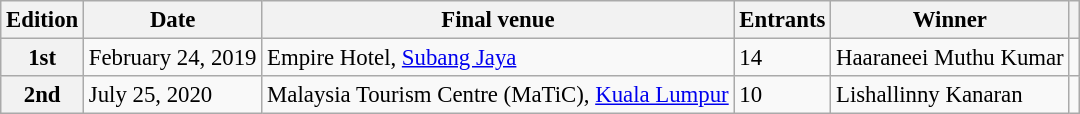<table class="wikitable defaultcenter col2left col3left col5left" style="font-size:95%;">
<tr>
<th>Edition</th>
<th>Date</th>
<th>Final venue</th>
<th>Entrants</th>
<th>Winner</th>
<th></th>
</tr>
<tr>
<th>1st</th>
<td>February 24, 2019</td>
<td>Empire Hotel, <a href='#'>Subang Jaya</a></td>
<td>14</td>
<td>Haaraneei Muthu Kumar</td>
<td></td>
</tr>
<tr>
<th>2nd</th>
<td>July 25, 2020</td>
<td>Malaysia Tourism Centre (MaTiC), <a href='#'>Kuala Lumpur</a></td>
<td>10</td>
<td>Lishallinny Kanaran</td>
<td></td>
</tr>
</table>
